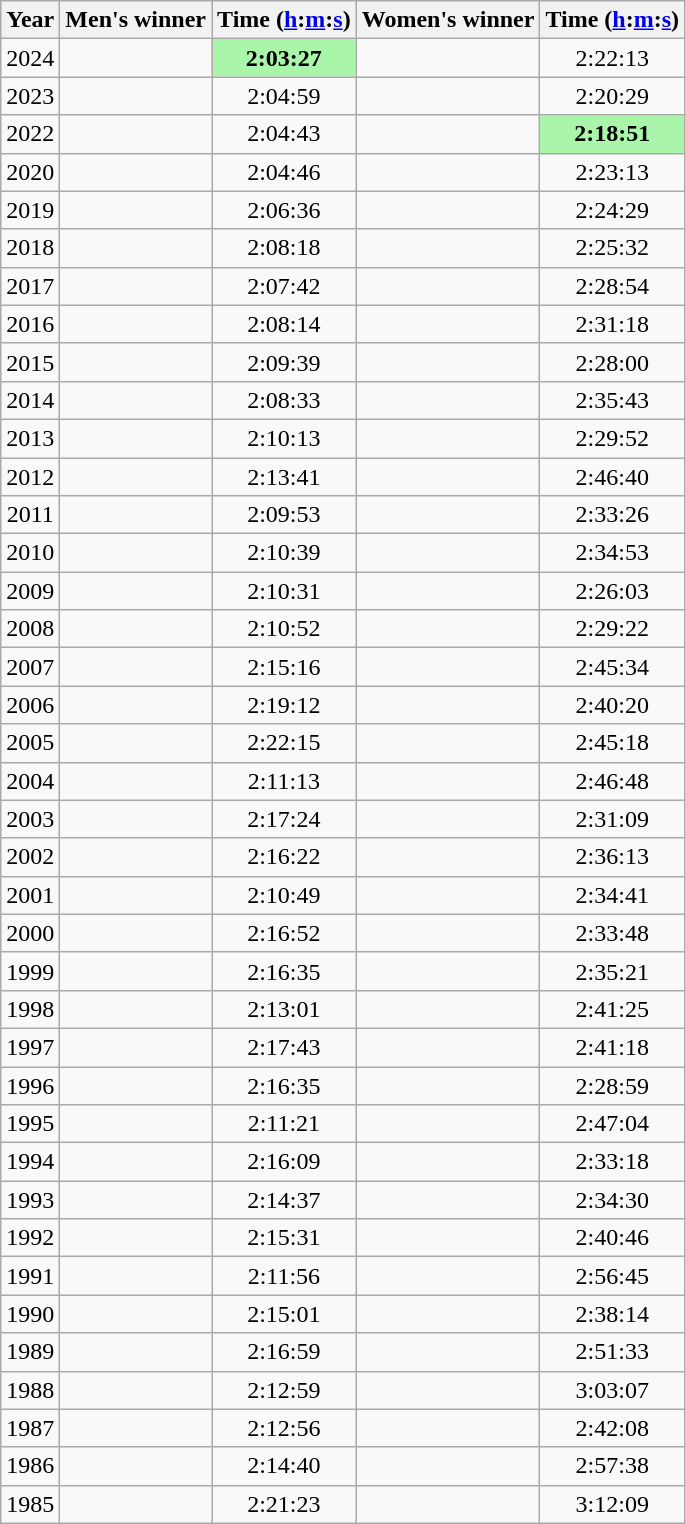<table class="wikitable sortable" style="text-align:center">
<tr>
<th>Year</th>
<th class=unsortable>Men's winner</th>
<th>Time (<a href='#'>h</a>:<a href='#'>m</a>:<a href='#'>s</a>)</th>
<th class=unsortable>Women's winner</th>
<th>Time (<a href='#'>h</a>:<a href='#'>m</a>:<a href='#'>s</a>)</th>
</tr>
<tr>
<td>2024</td>
<td align=left></td>
<td bgcolor=#A9F5A9><strong>2:03:27</strong></td>
<td align=left></td>
<td>2:22:13</td>
</tr>
<tr>
<td>2023</td>
<td align=left></td>
<td>2:04:59</td>
<td align=left></td>
<td>2:20:29</td>
</tr>
<tr>
<td>2022</td>
<td align=left></td>
<td>2:04:43</td>
<td align=left></td>
<td bgcolor=#A9F5A9><strong>2:18:51</strong></td>
</tr>
<tr>
<td>2020</td>
<td align=left></td>
<td>2:04:46</td>
<td align=left></td>
<td>2:23:13</td>
</tr>
<tr>
<td>2019</td>
<td align=left></td>
<td>2:06:36</td>
<td align=left></td>
<td>2:24:29</td>
</tr>
<tr>
<td>2018</td>
<td align=left></td>
<td>2:08:18</td>
<td align=left></td>
<td>2:25:32</td>
</tr>
<tr>
<td>2017</td>
<td align=left></td>
<td>2:07:42</td>
<td align=left></td>
<td>2:28:54</td>
</tr>
<tr>
<td>2016</td>
<td align=left></td>
<td>2:08:14</td>
<td align=left></td>
<td>2:31:18</td>
</tr>
<tr>
<td>2015</td>
<td align=left></td>
<td>2:09:39</td>
<td align=left></td>
<td>2:28:00</td>
</tr>
<tr>
<td>2014</td>
<td align=left></td>
<td>2:08:33</td>
<td align=left></td>
<td>2:35:43</td>
</tr>
<tr>
<td>2013</td>
<td align=left></td>
<td>2:10:13</td>
<td align=left></td>
<td>2:29:52</td>
</tr>
<tr>
<td>2012</td>
<td align=left></td>
<td>2:13:41</td>
<td align=left></td>
<td>2:46:40</td>
</tr>
<tr>
<td>2011</td>
<td align=left></td>
<td>2:09:53</td>
<td align=left></td>
<td>2:33:26</td>
</tr>
<tr>
<td>2010</td>
<td align=left></td>
<td>2:10:39</td>
<td align=left></td>
<td>2:34:53</td>
</tr>
<tr>
<td>2009</td>
<td align=left></td>
<td>2:10:31</td>
<td align=left></td>
<td>2:26:03</td>
</tr>
<tr>
<td>2008</td>
<td align=left></td>
<td>2:10:52</td>
<td align=left></td>
<td>2:29:22</td>
</tr>
<tr>
<td>2007</td>
<td align=left></td>
<td>2:15:16</td>
<td align=left></td>
<td>2:45:34</td>
</tr>
<tr>
<td>2006</td>
<td align=left></td>
<td>2:19:12</td>
<td align=left></td>
<td>2:40:20</td>
</tr>
<tr>
<td>2005</td>
<td align=left></td>
<td>2:22:15</td>
<td align=left></td>
<td>2:45:18</td>
</tr>
<tr>
<td>2004</td>
<td align=left></td>
<td>2:11:13</td>
<td align=left></td>
<td>2:46:48</td>
</tr>
<tr>
<td>2003</td>
<td align=left></td>
<td>2:17:24</td>
<td align=left></td>
<td>2:31:09</td>
</tr>
<tr>
<td>2002</td>
<td align=left></td>
<td>2:16:22</td>
<td align=left></td>
<td>2:36:13</td>
</tr>
<tr>
<td>2001</td>
<td align=left></td>
<td>2:10:49</td>
<td align=left></td>
<td>2:34:41</td>
</tr>
<tr>
<td>2000</td>
<td align=left></td>
<td>2:16:52</td>
<td align=left></td>
<td>2:33:48</td>
</tr>
<tr>
<td>1999</td>
<td align=left></td>
<td>2:16:35</td>
<td align=left></td>
<td>2:35:21</td>
</tr>
<tr>
<td>1998</td>
<td align=left></td>
<td>2:13:01</td>
<td align=left></td>
<td>2:41:25</td>
</tr>
<tr>
<td>1997</td>
<td align=left></td>
<td>2:17:43</td>
<td align=left></td>
<td>2:41:18</td>
</tr>
<tr>
<td>1996</td>
<td align=left></td>
<td>2:16:35</td>
<td align=left></td>
<td>2:28:59</td>
</tr>
<tr>
<td>1995</td>
<td align=left></td>
<td>2:11:21</td>
<td align=left></td>
<td>2:47:04</td>
</tr>
<tr>
<td>1994</td>
<td align=left></td>
<td>2:16:09</td>
<td align=left></td>
<td>2:33:18</td>
</tr>
<tr>
<td>1993</td>
<td align=left></td>
<td>2:14:37</td>
<td align=left></td>
<td>2:34:30</td>
</tr>
<tr>
<td>1992</td>
<td align=left></td>
<td>2:15:31</td>
<td align=left></td>
<td>2:40:46</td>
</tr>
<tr>
<td>1991</td>
<td align=left></td>
<td>2:11:56</td>
<td align=left></td>
<td>2:56:45</td>
</tr>
<tr>
<td>1990</td>
<td align=left></td>
<td>2:15:01</td>
<td align=left></td>
<td>2:38:14</td>
</tr>
<tr>
<td>1989</td>
<td align=left></td>
<td>2:16:59</td>
<td align=left></td>
<td>2:51:33</td>
</tr>
<tr>
<td>1988</td>
<td align=left></td>
<td>2:12:59</td>
<td align=left></td>
<td>3:03:07</td>
</tr>
<tr>
<td>1987</td>
<td align=left></td>
<td>2:12:56</td>
<td align=left></td>
<td>2:42:08</td>
</tr>
<tr>
<td>1986</td>
<td align=left></td>
<td>2:14:40</td>
<td align=left></td>
<td>2:57:38</td>
</tr>
<tr>
<td>1985</td>
<td align=left></td>
<td>2:21:23</td>
<td align=left></td>
<td>3:12:09</td>
</tr>
</table>
